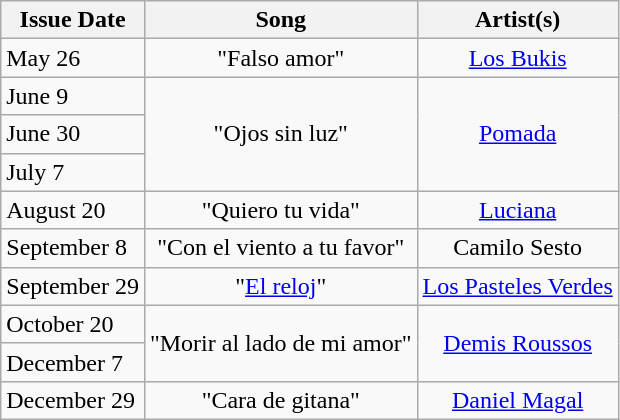<table class="wikitable">
<tr>
<th>Issue Date</th>
<th>Song</th>
<th>Artist(s)</th>
</tr>
<tr>
<td>May 26</td>
<td align="center">"Falso amor"</td>
<td align="center"><a href='#'>Los Bukis</a></td>
</tr>
<tr>
<td>June 9</td>
<td align="center" rowspan="3">"Ojos sin luz"</td>
<td align="center" rowspan="3"><a href='#'>Pomada</a></td>
</tr>
<tr>
<td>June 30</td>
</tr>
<tr>
<td>July 7</td>
</tr>
<tr>
<td>August 20</td>
<td align="center">"Quiero tu vida"</td>
<td align="center"><a href='#'>Luciana</a></td>
</tr>
<tr>
<td>September 8</td>
<td align="center">"Con el viento a tu favor"</td>
<td align="center">Camilo Sesto</td>
</tr>
<tr>
<td>September 29</td>
<td align="center">"<a href='#'>El reloj</a>"</td>
<td align="center"><a href='#'>Los Pasteles Verdes</a></td>
</tr>
<tr>
<td>October 20</td>
<td align="center" rowspan="2">"Morir al lado de mi amor"</td>
<td align="center" rowspan="2"><a href='#'>Demis Roussos</a></td>
</tr>
<tr>
<td>December 7</td>
</tr>
<tr>
<td>December 29</td>
<td align="center">"Cara de gitana"</td>
<td align="center"><a href='#'>Daniel Magal</a></td>
</tr>
</table>
